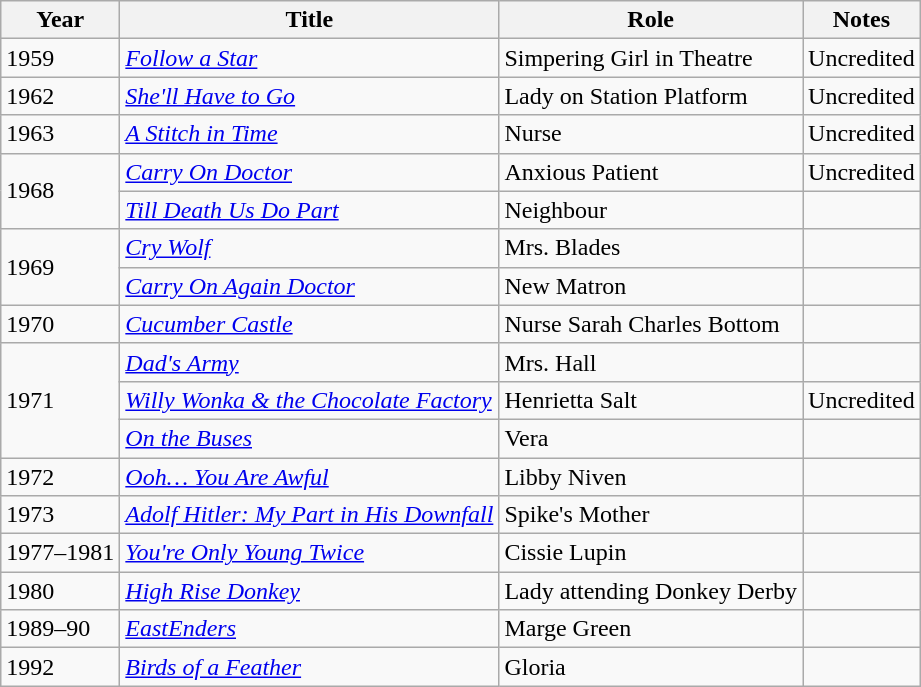<table class="wikitable sortable">
<tr>
<th>Year</th>
<th>Title</th>
<th>Role</th>
<th class = "unsortable">Notes</th>
</tr>
<tr>
<td>1959</td>
<td><em><a href='#'>Follow a Star</a></em></td>
<td>Simpering Girl in Theatre</td>
<td>Uncredited</td>
</tr>
<tr>
<td>1962</td>
<td><em><a href='#'>She'll Have to Go</a></em></td>
<td>Lady on Station Platform</td>
<td>Uncredited</td>
</tr>
<tr>
<td>1963</td>
<td><em><a href='#'>A Stitch in Time</a></em></td>
<td>Nurse</td>
<td>Uncredited</td>
</tr>
<tr>
<td rowspan=2>1968</td>
<td><em><a href='#'>Carry On Doctor</a></em></td>
<td>Anxious Patient</td>
<td>Uncredited</td>
</tr>
<tr>
<td><em><a href='#'>Till Death Us Do Part</a></em></td>
<td>Neighbour</td>
<td></td>
</tr>
<tr>
<td rowspan=2>1969</td>
<td><em><a href='#'>Cry Wolf</a></em></td>
<td>Mrs. Blades</td>
<td></td>
</tr>
<tr>
<td><em><a href='#'>Carry On Again Doctor</a></em></td>
<td>New Matron</td>
<td></td>
</tr>
<tr>
<td>1970</td>
<td><em><a href='#'>Cucumber Castle</a></em></td>
<td>Nurse Sarah Charles Bottom</td>
<td></td>
</tr>
<tr>
<td rowspan=3>1971</td>
<td><em><a href='#'>Dad's Army</a></em></td>
<td>Mrs. Hall</td>
<td></td>
</tr>
<tr>
<td><em><a href='#'>Willy Wonka & the Chocolate Factory</a></em></td>
<td>Henrietta Salt</td>
<td>Uncredited</td>
</tr>
<tr>
<td><em><a href='#'>On the Buses</a></em></td>
<td>Vera</td>
<td></td>
</tr>
<tr>
<td>1972</td>
<td><em><a href='#'>Ooh… You Are Awful</a></em></td>
<td>Libby Niven</td>
<td></td>
</tr>
<tr>
<td>1973</td>
<td><em><a href='#'>Adolf Hitler: My Part in His Downfall</a></em></td>
<td>Spike's Mother</td>
<td></td>
</tr>
<tr>
<td>1977–1981</td>
<td><em><a href='#'>You're Only Young Twice</a></em></td>
<td>Cissie Lupin</td>
<td></td>
</tr>
<tr>
<td>1980</td>
<td><em><a href='#'>High Rise Donkey</a></em></td>
<td>Lady attending Donkey Derby</td>
<td></td>
</tr>
<tr>
<td>1989–90</td>
<td><em><a href='#'>EastEnders</a></em></td>
<td>Marge Green</td>
<td></td>
</tr>
<tr>
<td>1992</td>
<td><em><a href='#'>Birds of a Feather</a></em></td>
<td>Gloria</td>
<td></td>
</tr>
</table>
